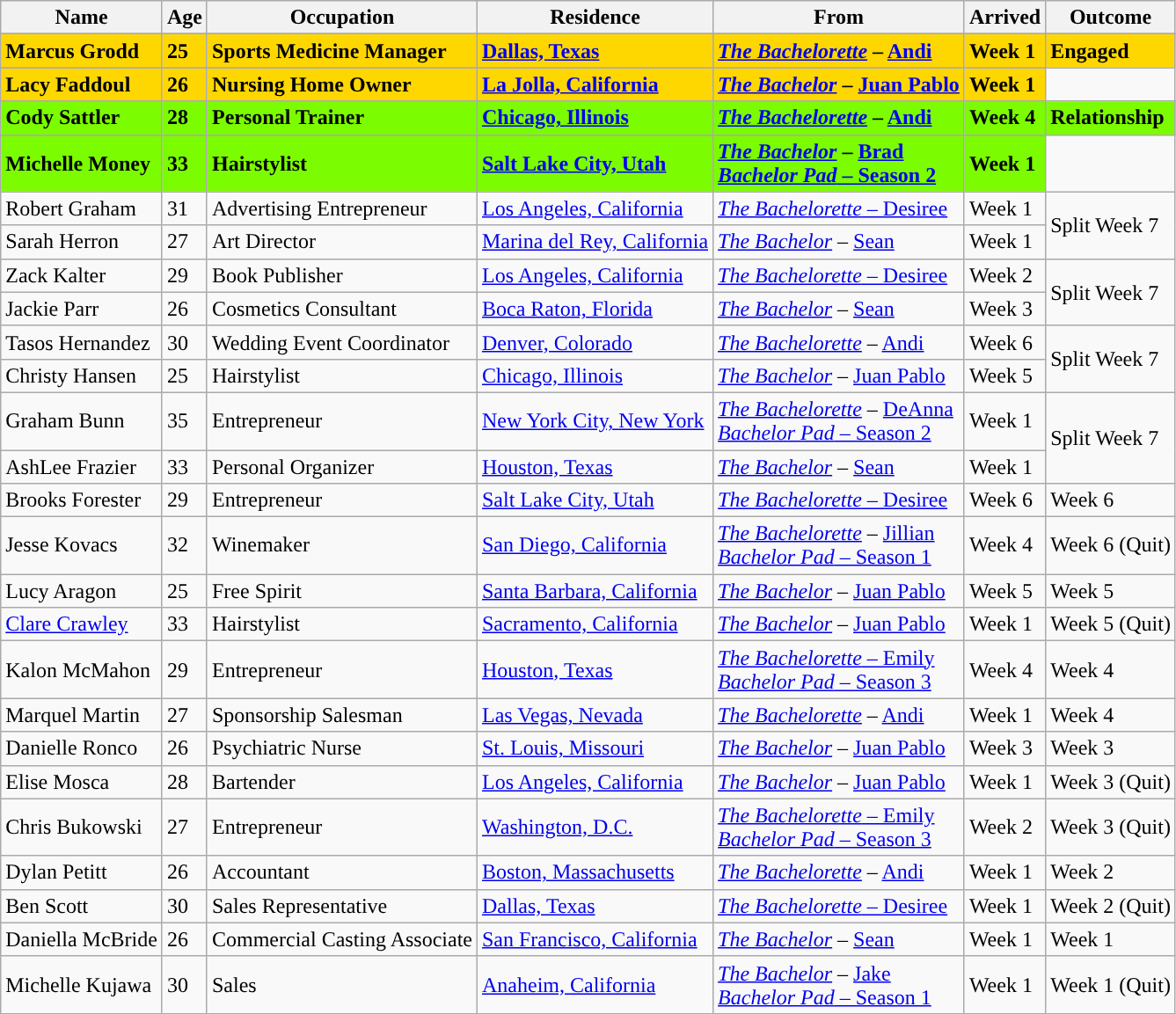<table class="wikitable sortable" style="text-align:left;">
<tr>
<th>Name</th>
<th>Age</th>
<th>Occupation</th>
<th>Residence</th>
<th>From</th>
<th>Arrived</th>
<th>Outcome</th>
</tr>
<tr>
</tr>
<tr bgcolor="gold">
<td><strong>Marcus Grodd</strong></td>
<td><strong>25</strong></td>
<td><strong>Sports Medicine Manager</strong></td>
<td><strong><a href='#'>Dallas, Texas</a></strong></td>
<td><strong><a href='#'><em>The Bachelorette</em></a> – <a href='#'>Andi</a></strong></td>
<td><strong>Week 1</strong></td>
<td rowspan="2"><strong>Engaged</strong></td>
</tr>
<tr>
</tr>
<tr bgcolor="gold">
<td><strong>Lacy Faddoul</strong></td>
<td><strong>26</strong></td>
<td><strong>Nursing Home Owner</strong></td>
<td><strong><a href='#'>La Jolla, California</a></strong></td>
<td><strong><a href='#'><em>The Bachelor</em></a> – <a href='#'>Juan Pablo</a></strong></td>
<td><strong>Week 1</strong></td>
</tr>
<tr>
</tr>
<tr bgcolor="#7CFC00">
<td><strong>Cody Sattler</strong></td>
<td><strong>28</strong></td>
<td><strong>Personal Trainer</strong></td>
<td><strong><a href='#'>Chicago, Illinois</a></strong></td>
<td><strong><a href='#'><em>The Bachelorette</em></a> – <a href='#'>Andi</a></strong></td>
<td><strong>Week 4</strong></td>
<td rowspan="2"><strong>Relationship</strong></td>
</tr>
<tr>
</tr>
<tr bgcolor="#7CFC00">
<td><strong>Michelle Money</strong></td>
<td><strong>33</strong></td>
<td><strong>Hairstylist</strong></td>
<td><strong><a href='#'>Salt Lake City, Utah</a></strong></td>
<td><strong><a href='#'><em>The Bachelor</em></a> – <a href='#'>Brad</a><br><a href='#'><em>Bachelor Pad</em> – Season 2</a></strong></td>
<td><strong>Week 1</strong></td>
</tr>
<tr>
<td>Robert Graham</td>
<td>31</td>
<td>Advertising Entrepreneur</td>
<td><a href='#'>Los Angeles, California</a></td>
<td><a href='#'><em>The Bachelorette</em> – Desiree</a></td>
<td>Week 1</td>
<td rowspan="2">Split Week 7</td>
</tr>
<tr>
<td>Sarah Herron</td>
<td>27</td>
<td>Art Director</td>
<td><a href='#'>Marina del Rey, California</a></td>
<td><a href='#'><em>The Bachelor</em></a> – <a href='#'>Sean</a></td>
<td>Week 1</td>
</tr>
<tr>
<td>Zack Kalter</td>
<td>29</td>
<td>Book Publisher</td>
<td><a href='#'>Los Angeles, California</a></td>
<td><a href='#'><em>The Bachelorette</em> – Desiree</a></td>
<td>Week 2</td>
<td rowspan="2">Split Week 7</td>
</tr>
<tr>
<td>Jackie Parr</td>
<td>26</td>
<td>Cosmetics Consultant</td>
<td><a href='#'>Boca Raton, Florida</a></td>
<td><a href='#'><em>The Bachelor</em></a> – <a href='#'>Sean</a></td>
<td>Week 3</td>
</tr>
<tr>
<td>Tasos Hernandez</td>
<td>30</td>
<td>Wedding Event Coordinator</td>
<td><a href='#'>Denver, Colorado</a></td>
<td><a href='#'><em>The Bachelorette</em></a> – <a href='#'>Andi</a></td>
<td>Week 6</td>
<td rowspan="2">Split Week 7</td>
</tr>
<tr>
<td>Christy Hansen</td>
<td>25</td>
<td>Hairstylist</td>
<td><a href='#'>Chicago, Illinois</a></td>
<td><a href='#'><em>The Bachelor</em></a> – <a href='#'>Juan Pablo</a></td>
<td>Week 5</td>
</tr>
<tr>
<td>Graham Bunn</td>
<td>35</td>
<td>Entrepreneur</td>
<td><a href='#'>New York City, New York</a></td>
<td><a href='#'><em>The Bachelorette</em></a> – <a href='#'>DeAnna</a><br><a href='#'><em>Bachelor Pad</em> – Season 2</a></td>
<td>Week 1</td>
<td rowspan="2">Split Week 7</td>
</tr>
<tr>
<td>AshLee Frazier</td>
<td>33</td>
<td>Personal Organizer</td>
<td><a href='#'>Houston, Texas</a></td>
<td><a href='#'><em>The Bachelor</em></a> – <a href='#'>Sean</a></td>
<td>Week 1</td>
</tr>
<tr>
<td>Brooks Forester</td>
<td>29</td>
<td>Entrepreneur</td>
<td><a href='#'>Salt Lake City, Utah</a></td>
<td><a href='#'><em>The Bachelorette</em> – Desiree</a></td>
<td>Week 6</td>
<td>Week 6</td>
</tr>
<tr>
<td>Jesse Kovacs</td>
<td>32</td>
<td>Winemaker</td>
<td><a href='#'>San Diego, California</a></td>
<td><a href='#'><em>The Bachelorette</em></a> – <a href='#'>Jillian</a><br><a href='#'><em>Bachelor Pad</em> – Season 1</a></td>
<td>Week 4</td>
<td>Week 6 (Quit)</td>
</tr>
<tr>
<td>Lucy Aragon</td>
<td>25</td>
<td>Free Spirit</td>
<td><a href='#'>Santa Barbara, California</a></td>
<td><a href='#'><em>The Bachelor</em></a> – <a href='#'>Juan Pablo</a></td>
<td>Week 5</td>
<td>Week 5</td>
</tr>
<tr>
<td><a href='#'>Clare Crawley</a></td>
<td>33</td>
<td>Hairstylist</td>
<td><a href='#'>Sacramento, California</a></td>
<td><a href='#'><em>The Bachelor</em></a> – <a href='#'>Juan Pablo</a></td>
<td>Week 1</td>
<td>Week 5 (Quit)</td>
</tr>
<tr>
<td>Kalon McMahon</td>
<td>29</td>
<td>Entrepreneur</td>
<td><a href='#'>Houston, Texas</a></td>
<td><a href='#'><em>The Bachelorette</em> – Emily</a><br><a href='#'><em>Bachelor Pad</em> – Season 3</a></td>
<td>Week 4</td>
<td>Week 4</td>
</tr>
<tr>
<td>Marquel Martin</td>
<td>27</td>
<td>Sponsorship Salesman</td>
<td><a href='#'>Las Vegas, Nevada</a></td>
<td><a href='#'><em>The Bachelorette</em></a> – <a href='#'>Andi</a></td>
<td>Week 1</td>
<td>Week 4</td>
</tr>
<tr>
<td>Danielle Ronco</td>
<td>26</td>
<td>Psychiatric Nurse</td>
<td><a href='#'>St. Louis, Missouri</a></td>
<td><a href='#'><em>The Bachelor</em></a> – <a href='#'>Juan Pablo</a></td>
<td>Week 3</td>
<td>Week 3</td>
</tr>
<tr>
<td>Elise Mosca</td>
<td>28</td>
<td>Bartender</td>
<td><a href='#'>Los Angeles, California</a></td>
<td><a href='#'><em>The Bachelor</em></a> – <a href='#'>Juan Pablo</a></td>
<td>Week 1</td>
<td>Week 3 (Quit)</td>
</tr>
<tr>
<td>Chris Bukowski</td>
<td>27</td>
<td>Entrepreneur</td>
<td><a href='#'>Washington, D.C.</a></td>
<td><a href='#'><em>The Bachelorette</em> – Emily</a><br><a href='#'><em>Bachelor Pad</em> – Season 3</a></td>
<td>Week 2</td>
<td>Week 3 (Quit)</td>
</tr>
<tr>
<td>Dylan Petitt</td>
<td>26</td>
<td>Accountant</td>
<td><a href='#'>Boston, Massachusetts</a></td>
<td><a href='#'><em>The Bachelorette</em></a> – <a href='#'>Andi</a></td>
<td>Week 1</td>
<td>Week 2</td>
</tr>
<tr>
<td>Ben Scott</td>
<td>30</td>
<td>Sales Representative</td>
<td><a href='#'>Dallas, Texas</a></td>
<td><a href='#'><em>The Bachelorette</em> – Desiree</a></td>
<td>Week 1</td>
<td>Week 2 (Quit)</td>
</tr>
<tr>
<td>Daniella McBride</td>
<td>26</td>
<td>Commercial Casting Associate</td>
<td><a href='#'>San Francisco, California</a></td>
<td><a href='#'><em>The Bachelor</em></a> – <a href='#'>Sean</a></td>
<td>Week 1</td>
<td>Week 1</td>
</tr>
<tr>
<td>Michelle Kujawa</td>
<td>30</td>
<td>Sales</td>
<td><a href='#'>Anaheim, California</a></td>
<td><a href='#'><em>The Bachelor</em></a> – <a href='#'>Jake</a><br><a href='#'><em>Bachelor Pad</em> – Season 1</a></td>
<td>Week 1</td>
<td>Week 1 (Quit)</td>
</tr>
</table>
